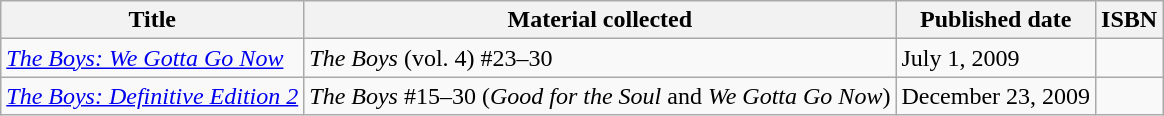<table class="wikitable">
<tr>
<th>Title</th>
<th>Material collected</th>
<th>Published date</th>
<th>ISBN</th>
</tr>
<tr>
<td><a href='#'><em>The Boys: We Gotta Go Now</em></a></td>
<td><em>The Boys</em> (vol. 4) #23–30</td>
<td>July 1, 2009</td>
<td></td>
</tr>
<tr 1->
<td><a href='#'><em>The Boys: Definitive Edition 2</em></a></td>
<td><em>The Boys</em> #15–30 (<em>Good for the Soul</em> and <em>We Gotta Go Now</em>)</td>
<td>December 23, 2009</td>
<td></td>
</tr>
</table>
